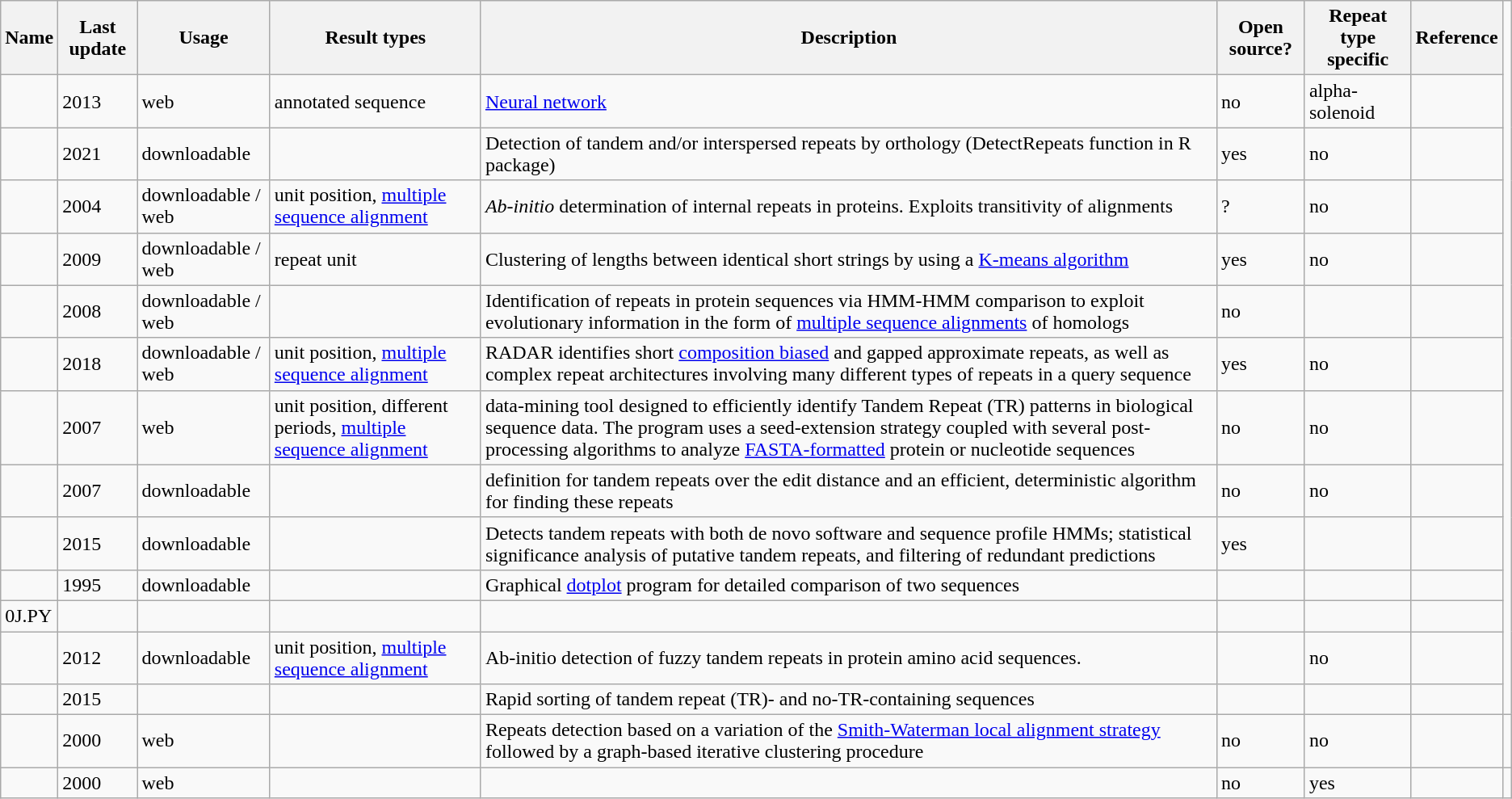<table class="wikitable sortable">
<tr>
<th>Name</th>
<th>Last update</th>
<th>Usage</th>
<th>Result types</th>
<th>Description</th>
<th>Open source?</th>
<th>Repeat type specific</th>
<th>Reference</th>
</tr>
<tr>
<td></td>
<td>2013</td>
<td>web</td>
<td>annotated sequence</td>
<td><a href='#'>Neural network</a></td>
<td>no</td>
<td>alpha-solenoid</td>
<td></td>
</tr>
<tr>
<td></td>
<td>2021</td>
<td>downloadable</td>
<td></td>
<td>Detection of tandem and/or interspersed repeats by orthology (DetectRepeats function in R package)</td>
<td>yes</td>
<td>no</td>
<td></td>
</tr>
<tr>
<td></td>
<td>2004</td>
<td>downloadable / web</td>
<td>unit position, <a href='#'>multiple sequence alignment</a></td>
<td><em>Ab-initio</em> determination of internal repeats in proteins. Exploits transitivity of alignments</td>
<td>?</td>
<td>no</td>
<td></td>
</tr>
<tr>
<td></td>
<td>2009</td>
<td>downloadable / web</td>
<td>repeat unit</td>
<td>Clustering of lengths between identical short strings by using a <a href='#'>K-means algorithm</a></td>
<td>yes</td>
<td>no</td>
<td></td>
</tr>
<tr>
<td></td>
<td>2008</td>
<td>downloadable / web</td>
<td></td>
<td>Identification of repeats in protein sequences via HMM-HMM comparison to exploit evolutionary information in the form of <a href='#'> multiple sequence alignments</a> of homologs</td>
<td>no</td>
<td></td>
<td></td>
</tr>
<tr>
<td></td>
<td>2018</td>
<td>downloadable / web</td>
<td>unit position, <a href='#'>multiple sequence alignment</a></td>
<td>RADAR identifies short <a href='#'>composition biased</a> and gapped approximate repeats, as well as complex repeat architectures involving many different types of repeats in a query sequence</td>
<td>yes</td>
<td>no</td>
<td></td>
</tr>
<tr>
<td></td>
<td>2007</td>
<td>web</td>
<td>unit position, different periods, <a href='#'>multiple sequence alignment</a></td>
<td>data-mining tool designed to efficiently identify Tandem Repeat (TR) patterns in biological sequence data. The program uses a seed-extension strategy coupled with several post-processing algorithms to analyze <a href='#'>FASTA-formatted</a> protein or nucleotide sequences</td>
<td>no</td>
<td>no</td>
<td></td>
</tr>
<tr>
<td></td>
<td>2007</td>
<td>downloadable</td>
<td></td>
<td>definition for tandem repeats over the edit distance and an efficient, deterministic algorithm for finding these repeats</td>
<td>no</td>
<td>no</td>
<td></td>
</tr>
<tr>
<td></td>
<td>2015</td>
<td>downloadable</td>
<td></td>
<td>Detects tandem repeats with both de novo software and sequence profile HMMs; statistical significance analysis of putative tandem repeats, and filtering of redundant predictions</td>
<td>yes</td>
<td></td>
<td></td>
</tr>
<tr>
<td></td>
<td>1995</td>
<td>downloadable</td>
<td></td>
<td>Graphical <a href='#'>dotplot</a> program for detailed comparison of two sequences</td>
<td></td>
<td></td>
<td></td>
</tr>
<tr>
<td>0J.PY</td>
<td></td>
<td></td>
<td></td>
<td></td>
<td></td>
<td></td>
<td></td>
</tr>
<tr>
<td></td>
<td>2012</td>
<td>downloadable</td>
<td>unit position, <a href='#'>multiple sequence alignment</a></td>
<td>Ab-initio detection of fuzzy tandem repeats in protein amino acid sequences.</td>
<td></td>
<td>no</td>
<td></td>
</tr>
<tr>
<td></td>
<td>2015</td>
<td></td>
<td></td>
<td>Rapid sorting of tandem repeat (TR)- and no-TR-containing sequences</td>
<td></td>
<td></td>
<td></td>
</tr>
<tr>
<td></td>
<td>2000</td>
<td>web</td>
<td></td>
<td>Repeats detection based on a variation of the <a href='#'>Smith-Waterman local alignment strategy</a> followed by a graph-based iterative clustering procedure</td>
<td>no</td>
<td>no</td>
<td></td>
<td></td>
</tr>
<tr>
<td></td>
<td>2000</td>
<td>web</td>
<td></td>
<td></td>
<td>no</td>
<td>yes</td>
<td></td>
</tr>
</table>
